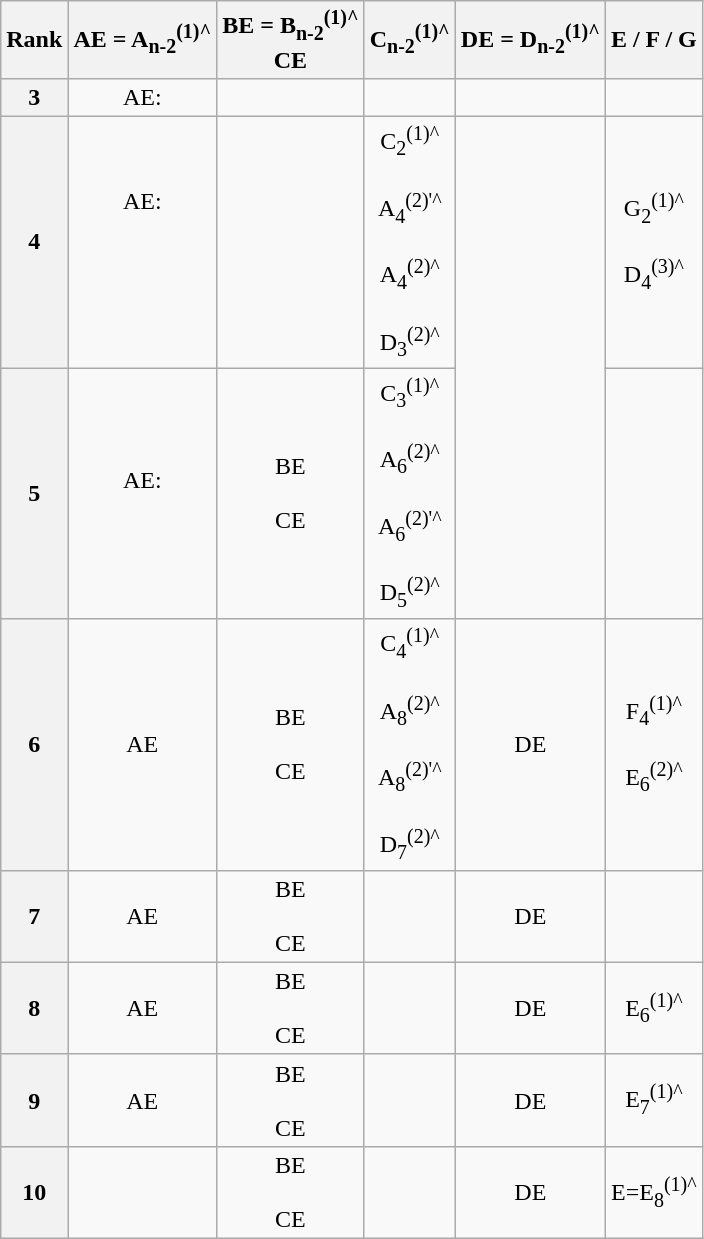<table class="wikitable skin-invert-image">
<tr align=center>
<th>Rank</th>
<th height=30>AE = A<sub>n-2</sub><sup>(1)^</sup></th>
<th height=30>BE = B<sub>n-2</sub><sup>(1)^</sup><br>CE</th>
<th height=30>C<sub>n-2</sub><sup>(1)^</sup></th>
<th height=30>DE = D<sub>n-2</sub><sup>(1)^</sup></th>
<th>E / F / G</th>
</tr>
<tr align=center>
<th>3</th>
<td>AE:</td>
<td> </td>
<td> </td>
<td> </td>
<td> </td>
</tr>
<tr align=center>
<th>4</th>
<td>AE:<br><br><br><br></td>
<td> </td>
<td>C<sub>2</sub><sup>(1)^</sup><br><br>A<sub>4</sub><sup>(2)'^</sup><br><br>A<sub>4</sub><sup>(2)^</sup><br><br>D<sub>3</sub><sup>(2)^</sup><br></td>
<td rowspan=2> </td>
<td>G<sub>2</sub><sup>(1)^</sup><br><br>D<sub>4</sub><sup>(3)^</sup><br></td>
</tr>
<tr align=center>
<th>5</th>
<td>AE:<br><br></td>
<td>BE<br><br>CE<br></td>
<td>C<sub>3</sub><sup>(1)^</sup><br><br>A<sub>6</sub><sup>(2)^</sup><br><br>A<sub>6</sub><sup>(2)'^</sup><br><br>D<sub>5</sub><sup>(2)^</sup><br></td>
<td></td>
</tr>
<tr align=center>
<th>6</th>
<td>AE<br></td>
<td>BE<br><br>CE<br></td>
<td>C<sub>4</sub><sup>(1)^</sup><br><br>A<sub>8</sub><sup>(2)^</sup><br><br>A<sub>8</sub><sup>(2)'^</sup><br><br>D<sub>7</sub><sup>(2)^</sup><br></td>
<td>DE<br></td>
<td>F<sub>4</sub><sup>(1)^</sup><br><br>E<sub>6</sub><sup>(2)^</sup><br></td>
</tr>
<tr align=center>
<th>7</th>
<td>AE<br></td>
<td>BE<br><br>CE<br></td>
<td></td>
<td>DE<br></td>
<td></td>
</tr>
<tr align=center>
<th>8</th>
<td>AE<br></td>
<td>BE<br><br>CE<br></td>
<td></td>
<td>DE<br></td>
<td>E<sub>6</sub><sup>(1)^</sup><br></td>
</tr>
<tr align=center>
<th>9</th>
<td>AE<br></td>
<td>BE<br><br>CE<br></td>
<td></td>
<td>DE<br></td>
<td>E<sub>7</sub><sup>(1)^</sup><br></td>
</tr>
<tr align=center>
<th>10</th>
<td> </td>
<td>BE<br><br>CE<br></td>
<td></td>
<td>DE<br></td>
<td>E=E<sub>8</sub><sup>(1)^</sup><br></td>
</tr>
</table>
